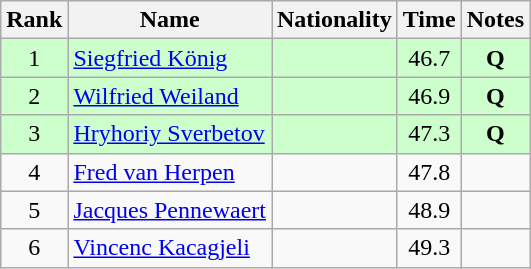<table class="wikitable sortable" style="text-align:center">
<tr>
<th>Rank</th>
<th>Name</th>
<th>Nationality</th>
<th>Time</th>
<th>Notes</th>
</tr>
<tr bgcolor=ccffcc>
<td>1</td>
<td align=left><a href='#'>Siegfried König</a></td>
<td align=left></td>
<td>46.7</td>
<td><strong>Q</strong></td>
</tr>
<tr bgcolor=ccffcc>
<td>2</td>
<td align=left><a href='#'>Wilfried Weiland</a></td>
<td align=left></td>
<td>46.9</td>
<td><strong>Q</strong></td>
</tr>
<tr bgcolor=ccffcc>
<td>3</td>
<td align=left><a href='#'>Hryhoriy Sverbetov</a></td>
<td align=left></td>
<td>47.3</td>
<td><strong>Q</strong></td>
</tr>
<tr>
<td>4</td>
<td align=left><a href='#'>Fred van Herpen</a></td>
<td align=left></td>
<td>47.8</td>
<td></td>
</tr>
<tr>
<td>5</td>
<td align=left><a href='#'>Jacques Pennewaert</a></td>
<td align=left></td>
<td>48.9</td>
<td></td>
</tr>
<tr>
<td>6</td>
<td align=left><a href='#'>Vincenc Kacagjeli</a></td>
<td align=left></td>
<td>49.3</td>
<td></td>
</tr>
</table>
